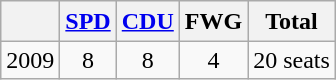<table class="wikitable" style="text-align:center">
<tr style="line-height:1.2">
<th> </th>
<th><a href='#'>SPD</a></th>
<th><a href='#'>CDU</a></th>
<th>FWG</th>
<th>Total</th>
</tr>
<tr>
<td>2009</td>
<td>8</td>
<td>8</td>
<td>4</td>
<td>20 seats</td>
</tr>
</table>
